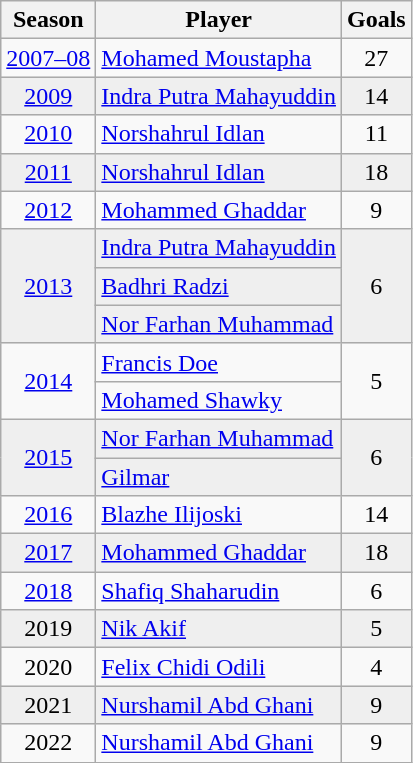<table class="wikitable">
<tr>
<th style="background:; color:; text-align:center;">Season</th>
<th style="background:; color:; text-align:center;">Player</th>
<th style="background:; color:; text-align:center;">Goals</th>
</tr>
<tr>
<td style="text-align:center;"><a href='#'>2007–08</a></td>
<td> <a href='#'>Mohamed Moustapha</a></td>
<td align=center>27</td>
</tr>
<tr style="background:#efefef;">
<td style="text-align:center;"><a href='#'>2009</a></td>
<td> <a href='#'>Indra Putra Mahayuddin</a></td>
<td align=center>14</td>
</tr>
<tr>
<td style="text-align:center;"><a href='#'>2010</a></td>
<td> <a href='#'>Norshahrul Idlan</a></td>
<td align=center>11</td>
</tr>
<tr style="background:#efefef;">
<td style="text-align:center;"><a href='#'>2011</a></td>
<td> <a href='#'>Norshahrul Idlan</a></td>
<td align=center>18</td>
</tr>
<tr>
<td style="text-align:center;"><a href='#'>2012</a></td>
<td> <a href='#'>Mohammed Ghaddar</a></td>
<td align=center>9</td>
</tr>
<tr style="background:#efefef;">
<td rowspan="3" style="text-align:center;"><a href='#'>2013</a></td>
<td> <a href='#'>Indra Putra Mahayuddin</a></td>
<td rowspan="3" style="text-align:center;">6</td>
</tr>
<tr style="background:#efefef;">
<td> <a href='#'>Badhri Radzi</a></td>
</tr>
<tr style="background:#efefef;">
<td> <a href='#'>Nor Farhan Muhammad</a></td>
</tr>
<tr>
<td rowspan="2" style="text-align:center;"><a href='#'>2014</a></td>
<td> <a href='#'>Francis Doe</a></td>
<td rowspan="2" style="text-align:center;">5</td>
</tr>
<tr>
<td> <a href='#'>Mohamed Shawky</a></td>
</tr>
<tr style="background:#efefef;">
<td rowspan="2" style="text-align:center;"><a href='#'>2015</a></td>
<td> <a href='#'>Nor Farhan Muhammad</a></td>
<td rowspan="2" style="text-align:center;">6</td>
</tr>
<tr style="background:#efefef;">
<td> <a href='#'>Gilmar</a></td>
</tr>
<tr>
<td style="text-align:center;"><a href='#'>2016</a></td>
<td> <a href='#'>Blazhe Ilijoski</a></td>
<td style="text-align:center;">14</td>
</tr>
<tr style="background:#efefef;">
<td style="text-align:center;"><a href='#'>2017</a></td>
<td> <a href='#'>Mohammed Ghaddar</a></td>
<td style="text-align:center;">18</td>
</tr>
<tr>
<td style="text-align:center;"><a href='#'>2018</a></td>
<td> <a href='#'>Shafiq Shaharudin</a></td>
<td style="text-align:center;">6</td>
</tr>
<tr style="background:#efefef;">
<td style="text-align:center;">2019</td>
<td> <a href='#'>Nik Akif</a></td>
<td style="text-align:center;">5</td>
</tr>
<tr>
<td style="text-align:center;">2020</td>
<td> <a href='#'>Felix Chidi Odili</a></td>
<td align=center>4</td>
</tr>
<tr style="background:#efefef;">
<td style="text-align:center;">2021</td>
<td> <a href='#'>Nurshamil Abd Ghani</a></td>
<td align=center>9</td>
</tr>
<tr>
<td style="text-align:center;">2022</td>
<td> <a href='#'>Nurshamil Abd Ghani</a></td>
<td style="text-align:center;">9</td>
</tr>
</table>
